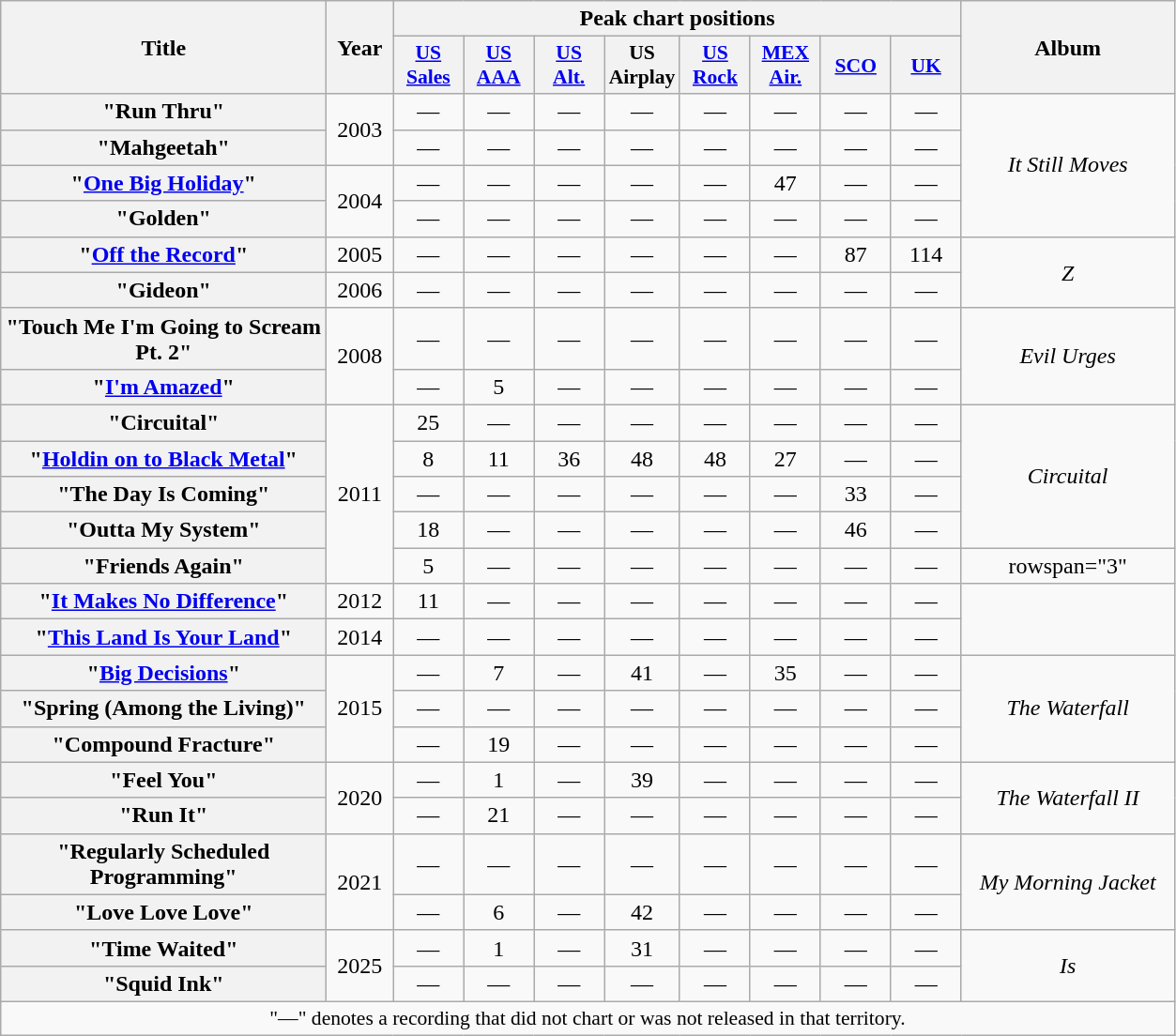<table class="wikitable plainrowheaders" style="text-align:center;">
<tr>
<th scope="col" rowspan="2" style="width:14em;">Title</th>
<th scope="col" rowspan="2" style="width:2.5em;">Year</th>
<th scope="col" colspan="8">Peak chart positions</th>
<th scope="col" rowspan="2" style="width:9em;">Album</th>
</tr>
<tr>
<th scope="col" style="width:3em; font-size:90%;"><a href='#'>US<br>Sales</a><br></th>
<th scope="col" style="width:3em; font-size:90%;"><a href='#'>US<br>AAA</a><br></th>
<th scope="col" style="width:3em; font-size:90%;"><a href='#'>US<br>Alt.</a><br></th>
<th scope="col" style="width:3em; font-size:90%;">US Airplay<br></th>
<th scope="col" style="width:3em; font-size:90%;"><a href='#'>US<br>Rock</a><br></th>
<th scope="col" style="width:3em; font-size:90%;"><a href='#'>MEX<br>Air.</a><br></th>
<th scope="col" style="width:3em; font-size:90%;"><a href='#'>SCO</a><br></th>
<th scope="col" style="width:3em; font-size:90%;"><a href='#'>UK</a><br></th>
</tr>
<tr>
<th scope="row">"Run Thru"</th>
<td rowspan=2>2003</td>
<td>—</td>
<td>—</td>
<td>—</td>
<td>—</td>
<td>—</td>
<td>—</td>
<td>—</td>
<td>—</td>
<td rowspan=4><em>It Still Moves</em></td>
</tr>
<tr>
<th scope="row">"Mahgeetah"</th>
<td>—</td>
<td>—</td>
<td>—</td>
<td>—</td>
<td>—</td>
<td>—</td>
<td>—</td>
<td>—</td>
</tr>
<tr>
<th scope="row">"<a href='#'>One Big Holiday</a>"</th>
<td rowspan=2>2004</td>
<td>—</td>
<td>—</td>
<td>—</td>
<td>—</td>
<td>—</td>
<td>47</td>
<td>—</td>
<td>—</td>
</tr>
<tr>
<th scope="row">"Golden"</th>
<td>—</td>
<td>—</td>
<td>—</td>
<td>—</td>
<td>—</td>
<td>—</td>
<td>—</td>
<td>—</td>
</tr>
<tr>
<th scope="row">"<a href='#'>Off the Record</a>"</th>
<td>2005</td>
<td>—</td>
<td>—</td>
<td>—</td>
<td>—</td>
<td>—</td>
<td>—</td>
<td>87</td>
<td>114</td>
<td rowspan=2><em>Z</em></td>
</tr>
<tr>
<th scope="row">"Gideon"</th>
<td>2006</td>
<td>—</td>
<td>—</td>
<td>—</td>
<td>—</td>
<td>—</td>
<td>—</td>
<td>—</td>
<td>—</td>
</tr>
<tr>
<th scope="row">"Touch Me I'm Going to Scream Pt. 2"</th>
<td rowspan=2>2008</td>
<td>—</td>
<td>—</td>
<td>—</td>
<td>—</td>
<td>—</td>
<td>—</td>
<td>—</td>
<td>—</td>
<td rowspan=2><em>Evil Urges</em></td>
</tr>
<tr>
<th scope="row">"<a href='#'>I'm Amazed</a>"</th>
<td>—</td>
<td>5</td>
<td>—</td>
<td>—</td>
<td>—</td>
<td>—</td>
<td>—</td>
<td>—</td>
</tr>
<tr>
<th scope="row">"Circuital"</th>
<td rowspan="5">2011</td>
<td>25</td>
<td>—</td>
<td>—</td>
<td>—</td>
<td>—</td>
<td>—</td>
<td>—</td>
<td>—</td>
<td rowspan="4"><em>Circuital</em></td>
</tr>
<tr>
<th scope="row">"<a href='#'>Holdin on to Black Metal</a>"</th>
<td>8</td>
<td>11</td>
<td>36</td>
<td>48</td>
<td>48</td>
<td>27</td>
<td>—</td>
<td>—</td>
</tr>
<tr>
<th scope="row">"The Day Is Coming"</th>
<td>—</td>
<td>—</td>
<td>—</td>
<td>—</td>
<td>—</td>
<td>—</td>
<td>33</td>
<td>—</td>
</tr>
<tr>
<th scope="row">"Outta My System"</th>
<td>18</td>
<td>—</td>
<td>—</td>
<td>—</td>
<td>—</td>
<td>—</td>
<td>46</td>
<td>—</td>
</tr>
<tr>
<th scope="row">"Friends Again"</th>
<td>5</td>
<td>—</td>
<td>—</td>
<td>—</td>
<td>—</td>
<td>—</td>
<td>—</td>
<td>—</td>
<td>rowspan="3" </td>
</tr>
<tr>
<th scope="row">"<a href='#'>It Makes No Difference</a>"<br></th>
<td>2012</td>
<td>11</td>
<td>—</td>
<td>—</td>
<td>—</td>
<td>—</td>
<td>—</td>
<td>—</td>
<td>—</td>
</tr>
<tr>
<th scope="row">"<a href='#'>This Land Is Your Land</a>"</th>
<td>2014</td>
<td>—</td>
<td>—</td>
<td>—</td>
<td>—</td>
<td>—</td>
<td>—</td>
<td>—</td>
<td>—</td>
</tr>
<tr>
<th scope="row">"<a href='#'>Big Decisions</a>"</th>
<td rowspan=3>2015</td>
<td>—</td>
<td>7</td>
<td>—</td>
<td>41</td>
<td>—</td>
<td>35</td>
<td>—</td>
<td>—</td>
<td rowspan=3><em>The Waterfall</em></td>
</tr>
<tr>
<th scope="row">"Spring (Among the Living)"</th>
<td>—</td>
<td>—</td>
<td>—</td>
<td>—</td>
<td>—</td>
<td>—</td>
<td>—</td>
<td>—</td>
</tr>
<tr>
<th scope="row">"Compound Fracture"</th>
<td>—</td>
<td>19</td>
<td>—</td>
<td>—</td>
<td>—</td>
<td>—</td>
<td>—</td>
<td>—</td>
</tr>
<tr>
<th scope="row">"Feel You"</th>
<td rowspan=2>2020</td>
<td>—</td>
<td>1</td>
<td>—</td>
<td>39</td>
<td>—</td>
<td>—</td>
<td>—</td>
<td>—</td>
<td rowspan=2><em>The Waterfall II</em></td>
</tr>
<tr>
<th scope="row">"Run It"</th>
<td>—</td>
<td>21</td>
<td>—</td>
<td>—</td>
<td>—</td>
<td>—</td>
<td>—</td>
<td>—</td>
</tr>
<tr>
<th scope="row">"Regularly Scheduled Programming"</th>
<td rowspan="2">2021</td>
<td>—</td>
<td>—</td>
<td>—</td>
<td>—</td>
<td>—</td>
<td>—</td>
<td>—</td>
<td>—</td>
<td rowspan="2"><em>My Morning Jacket</em></td>
</tr>
<tr>
<th scope="row">"Love Love Love"</th>
<td>—</td>
<td>6</td>
<td>—</td>
<td>42</td>
<td>—</td>
<td>—</td>
<td>—</td>
<td>—</td>
</tr>
<tr>
<th scope="row">"Time Waited"</th>
<td rowspan="2">2025</td>
<td>—</td>
<td>1</td>
<td>—</td>
<td>31</td>
<td>—</td>
<td>—</td>
<td>—</td>
<td>—</td>
<td rowspan="2"><em>Is</em></td>
</tr>
<tr>
<th scope="row">"Squid Ink"</th>
<td>—</td>
<td>—</td>
<td>—</td>
<td>—</td>
<td>—</td>
<td>—</td>
<td>—</td>
<td>—</td>
</tr>
<tr>
<td colspan="14" style="font-size:90%">"—" denotes a recording that did not chart or was not released in that territory.</td>
</tr>
</table>
